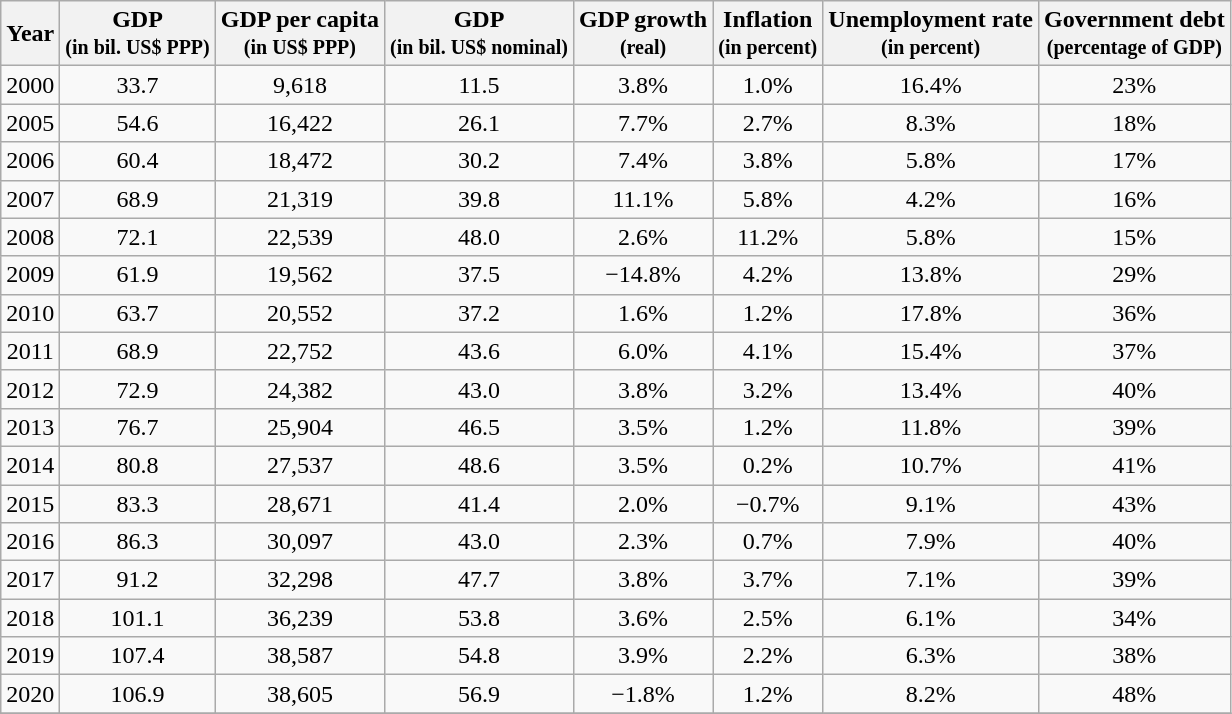<table class="wikitable" style="text-align: center;">
<tr>
<th>Year</th>
<th>GDP<br><small>(in bil. US$ PPP)</small></th>
<th>GDP per capita<br><small>(in US$ PPP)</small></th>
<th>GDP<br><small>(in bil. US$ nominal)</small></th>
<th>GDP growth<br><small>(real)</small></th>
<th>Inflation<br><small>(in percent)</small></th>
<th>Unemployment rate<br><small>(in percent)</small></th>
<th>Government debt<br><small>(percentage of GDP)</small></th>
</tr>
<tr>
<td>2000</td>
<td>33.7</td>
<td>9,618</td>
<td>11.5</td>
<td>3.8%</td>
<td>1.0%</td>
<td>16.4%</td>
<td>23%</td>
</tr>
<tr>
<td>2005</td>
<td>54.6</td>
<td>16,422</td>
<td>26.1</td>
<td>7.7%</td>
<td>2.7%</td>
<td>8.3%</td>
<td>18%</td>
</tr>
<tr>
<td>2006</td>
<td>60.4</td>
<td>18,472</td>
<td>30.2</td>
<td>7.4%</td>
<td>3.8%</td>
<td>5.8%</td>
<td>17%</td>
</tr>
<tr>
<td>2007</td>
<td>68.9</td>
<td>21,319</td>
<td>39.8</td>
<td>11.1%</td>
<td>5.8%</td>
<td>4.2%</td>
<td>16%</td>
</tr>
<tr>
<td>2008</td>
<td>72.1</td>
<td>22,539</td>
<td>48.0</td>
<td>2.6%</td>
<td>11.2%</td>
<td>5.8%</td>
<td>15%</td>
</tr>
<tr>
<td>2009</td>
<td>61.9</td>
<td>19,562</td>
<td>37.5</td>
<td>−14.8%</td>
<td>4.2%</td>
<td>13.8%</td>
<td>29%</td>
</tr>
<tr>
<td>2010</td>
<td>63.7</td>
<td>20,552</td>
<td>37.2</td>
<td>1.6%</td>
<td>1.2%</td>
<td>17.8%</td>
<td>36%</td>
</tr>
<tr>
<td>2011</td>
<td>68.9</td>
<td>22,752</td>
<td>43.6</td>
<td>6.0%</td>
<td>4.1%</td>
<td>15.4%</td>
<td>37%</td>
</tr>
<tr>
<td>2012</td>
<td>72.9</td>
<td>24,382</td>
<td>43.0</td>
<td>3.8%</td>
<td>3.2%</td>
<td>13.4%</td>
<td>40%</td>
</tr>
<tr>
<td>2013</td>
<td>76.7</td>
<td>25,904</td>
<td>46.5</td>
<td>3.5%</td>
<td>1.2%</td>
<td>11.8%</td>
<td>39%</td>
</tr>
<tr>
<td>2014</td>
<td>80.8</td>
<td>27,537</td>
<td>48.6</td>
<td>3.5%</td>
<td>0.2%</td>
<td>10.7%</td>
<td>41%</td>
</tr>
<tr>
<td>2015</td>
<td>83.3</td>
<td>28,671</td>
<td>41.4</td>
<td>2.0%</td>
<td>−0.7%</td>
<td>9.1%</td>
<td>43%</td>
</tr>
<tr>
<td>2016</td>
<td>86.3</td>
<td>30,097</td>
<td>43.0</td>
<td>2.3%</td>
<td>0.7%</td>
<td>7.9%</td>
<td>40%</td>
</tr>
<tr>
<td>2017</td>
<td>91.2</td>
<td>32,298</td>
<td>47.7</td>
<td>3.8%</td>
<td>3.7%</td>
<td>7.1%</td>
<td>39%</td>
</tr>
<tr>
<td>2018</td>
<td>101.1</td>
<td>36,239</td>
<td>53.8</td>
<td>3.6%</td>
<td>2.5%</td>
<td>6.1%</td>
<td>34%</td>
</tr>
<tr>
<td>2019</td>
<td>107.4</td>
<td>38,587</td>
<td>54.8</td>
<td>3.9%</td>
<td>2.2%</td>
<td>6.3%</td>
<td>38%</td>
</tr>
<tr>
<td>2020</td>
<td>106.9</td>
<td>38,605</td>
<td>56.9</td>
<td>−1.8%</td>
<td>1.2%</td>
<td>8.2%</td>
<td>48%</td>
</tr>
<tr>
</tr>
</table>
